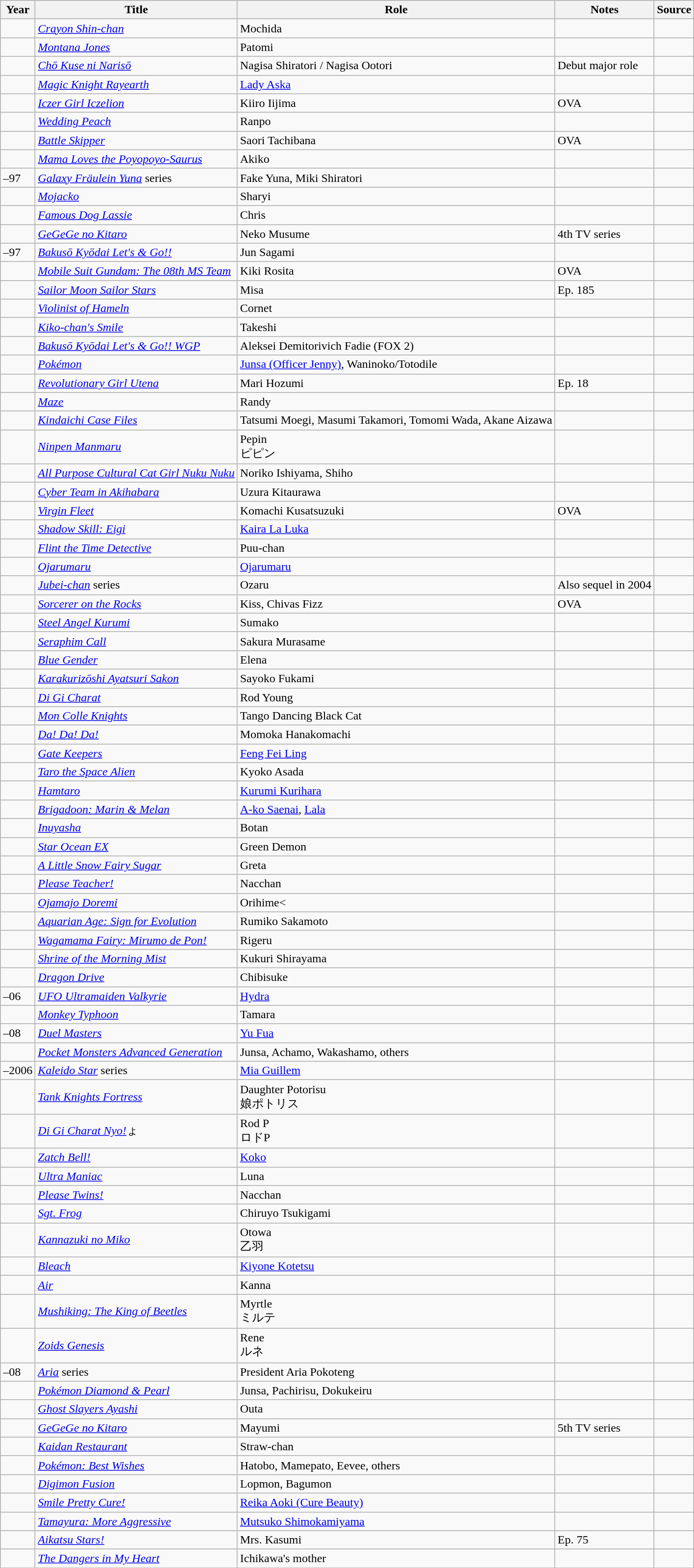<table class="wikitable sortable plainrowheaders">
<tr>
<th>Year</th>
<th>Title</th>
<th>Role</th>
<th class="unsortable">Notes</th>
<th class="unsortable">Source</th>
</tr>
<tr>
<td></td>
<td><em><a href='#'>Crayon Shin-chan</a></em></td>
<td>Mochida</td>
<td></td>
<td></td>
</tr>
<tr>
<td></td>
<td><em><a href='#'>Montana Jones</a></em></td>
<td>Patomi</td>
<td></td>
<td></td>
</tr>
<tr>
<td></td>
<td><em><a href='#'>Chō Kuse ni Narisō</a></em></td>
<td>Nagisa Shiratori / Nagisa Ootori</td>
<td>Debut major role</td>
<td></td>
</tr>
<tr>
<td></td>
<td><em><a href='#'>Magic Knight Rayearth</a></em></td>
<td><a href='#'>Lady Aska</a></td>
<td></td>
<td></td>
</tr>
<tr>
<td></td>
<td><em><a href='#'>Iczer Girl Iczelion</a></em></td>
<td>Kiiro Iijima</td>
<td>OVA</td>
<td></td>
</tr>
<tr>
<td></td>
<td><em><a href='#'>Wedding Peach</a></em></td>
<td>Ranpo</td>
<td></td>
<td></td>
</tr>
<tr>
<td></td>
<td><em><a href='#'>Battle Skipper</a></em></td>
<td>Saori Tachibana</td>
<td>OVA</td>
<td></td>
</tr>
<tr>
<td></td>
<td><em><a href='#'>Mama Loves the Poyopoyo-Saurus</a></em></td>
<td>Akiko</td>
<td></td>
<td></td>
</tr>
<tr>
<td>–97</td>
<td><em><a href='#'>Galaxy Fräulein Yuna</a></em> series</td>
<td>Fake Yuna, Miki Shiratori</td>
<td></td>
<td></td>
</tr>
<tr>
<td></td>
<td><em><a href='#'>Mojacko</a></em></td>
<td>Sharyi</td>
<td></td>
<td></td>
</tr>
<tr>
<td></td>
<td><em><a href='#'>Famous Dog Lassie</a></em></td>
<td>Chris</td>
<td></td>
<td> </td>
</tr>
<tr>
<td></td>
<td><em><a href='#'>GeGeGe no Kitaro</a></em></td>
<td>Neko Musume</td>
<td>4th TV series</td>
<td></td>
</tr>
<tr>
<td>–97</td>
<td><em><a href='#'>Bakusō Kyōdai Let's & Go!!</a></em></td>
<td>Jun Sagami</td>
<td></td>
<td></td>
</tr>
<tr>
<td></td>
<td><em><a href='#'>Mobile Suit Gundam: The 08th MS Team</a></em></td>
<td>Kiki Rosita</td>
<td>OVA</td>
<td></td>
</tr>
<tr>
<td></td>
<td><em><a href='#'>Sailor Moon Sailor Stars</a></em></td>
<td>Misa</td>
<td>Ep. 185</td>
<td></td>
</tr>
<tr>
<td></td>
<td><em><a href='#'>Violinist of Hameln</a></em></td>
<td>Cornet</td>
<td></td>
<td></td>
</tr>
<tr>
<td></td>
<td><em><a href='#'>Kiko-chan's Smile</a></em></td>
<td>Takeshi</td>
<td></td>
<td></td>
</tr>
<tr>
<td></td>
<td><em> <a href='#'>Bakusō Kyōdai Let's & Go!! WGP</a></em></td>
<td>Aleksei Demitorivich Fadie (FOX 2)</td>
<td></td>
<td></td>
</tr>
<tr>
<td></td>
<td><em><a href='#'>Pokémon</a></em></td>
<td><a href='#'>Junsa (Officer Jenny)</a>, Waninoko/Totodile</td>
<td></td>
<td></td>
</tr>
<tr>
<td></td>
<td><em><a href='#'>Revolutionary Girl Utena</a></em></td>
<td>Mari Hozumi</td>
<td>Ep. 18</td>
<td></td>
</tr>
<tr>
<td></td>
<td><em><a href='#'>Maze</a></em></td>
<td>Randy</td>
<td></td>
<td></td>
</tr>
<tr>
<td></td>
<td><em><a href='#'>Kindaichi Case Files</a></em></td>
<td>Tatsumi Moegi, Masumi Takamori, Tomomi Wada, Akane Aizawa</td>
<td></td>
<td></td>
</tr>
<tr>
<td></td>
<td><em><a href='#'>Ninpen Manmaru</a></em></td>
<td>Pepin<br>ピピン</td>
<td></td>
<td></td>
</tr>
<tr>
<td></td>
<td><em><a href='#'>All Purpose Cultural Cat Girl Nuku Nuku</a></em></td>
<td>Noriko Ishiyama, Shiho</td>
<td></td>
<td></td>
</tr>
<tr>
<td></td>
<td><em><a href='#'>Cyber Team in Akihabara</a></em></td>
<td>Uzura Kitaurawa</td>
<td></td>
<td></td>
</tr>
<tr>
<td></td>
<td><em><a href='#'>Virgin Fleet</a></em></td>
<td>Komachi Kusatsuzuki</td>
<td>OVA</td>
<td></td>
</tr>
<tr>
<td></td>
<td><em><a href='#'>Shadow Skill: Eigi</a></em></td>
<td><a href='#'>Kaira La Luka</a></td>
<td></td>
<td></td>
</tr>
<tr>
<td></td>
<td><em><a href='#'>Flint the Time Detective</a></em></td>
<td>Puu-chan</td>
<td></td>
<td></td>
</tr>
<tr>
<td></td>
<td><em><a href='#'>Ojarumaru</a></em></td>
<td><a href='#'>Ojarumaru</a></td>
<td></td>
<td></td>
</tr>
<tr>
<td></td>
<td><em><a href='#'>Jubei-chan</a></em> series</td>
<td>Ozaru</td>
<td>Also sequel in 2004</td>
<td></td>
</tr>
<tr>
<td></td>
<td><em><a href='#'>Sorcerer on the Rocks</a></em></td>
<td>Kiss, Chivas Fizz</td>
<td>OVA</td>
<td></td>
</tr>
<tr>
<td></td>
<td><em><a href='#'>Steel Angel Kurumi</a></em></td>
<td>Sumako</td>
<td></td>
<td></td>
</tr>
<tr>
<td></td>
<td><em><a href='#'>Seraphim Call</a></em></td>
<td>Sakura Murasame</td>
<td></td>
<td></td>
</tr>
<tr>
<td></td>
<td><em><a href='#'>Blue Gender</a></em></td>
<td>Elena</td>
<td></td>
<td></td>
</tr>
<tr>
<td></td>
<td><em><a href='#'>Karakurizōshi Ayatsuri Sakon</a></em></td>
<td>Sayoko Fukami</td>
<td></td>
<td></td>
</tr>
<tr>
<td></td>
<td><em><a href='#'>Di Gi Charat</a></em></td>
<td>Rod Young</td>
<td></td>
<td></td>
</tr>
<tr>
<td></td>
<td><em><a href='#'>Mon Colle Knights</a></em></td>
<td>Tango Dancing Black Cat</td>
<td></td>
<td></td>
</tr>
<tr>
<td></td>
<td><em><a href='#'>Da! Da! Da!</a></em></td>
<td>Momoka Hanakomachi</td>
<td></td>
<td></td>
</tr>
<tr>
<td></td>
<td><em><a href='#'>Gate Keepers</a></em></td>
<td><a href='#'>Feng Fei Ling</a></td>
<td></td>
<td></td>
</tr>
<tr>
<td></td>
<td><em><a href='#'>Taro the Space Alien</a></em></td>
<td>Kyoko Asada</td>
<td></td>
<td></td>
</tr>
<tr>
<td></td>
<td><em><a href='#'>Hamtaro</a></em></td>
<td><a href='#'>Kurumi Kurihara</a></td>
<td></td>
<td></td>
</tr>
<tr>
<td></td>
<td><em><a href='#'>Brigadoon: Marin & Melan</a></em></td>
<td><a href='#'>A-ko Saenai</a>, <a href='#'>Lala</a></td>
<td></td>
<td></td>
</tr>
<tr>
<td></td>
<td><em><a href='#'>Inuyasha</a></em></td>
<td>Botan</td>
<td></td>
<td></td>
</tr>
<tr>
<td></td>
<td><em><a href='#'>Star Ocean EX</a></em></td>
<td>Green Demon</td>
<td></td>
<td></td>
</tr>
<tr>
<td></td>
<td><em><a href='#'>A Little Snow Fairy Sugar</a></em></td>
<td>Greta</td>
<td></td>
<td></td>
</tr>
<tr>
<td></td>
<td><em><a href='#'>Please Teacher!</a></em></td>
<td>Nacchan</td>
<td></td>
<td></td>
</tr>
<tr>
<td></td>
<td><em><a href='#'>Ojamajo Doremi</a></em></td>
<td>Orihime<</td>
<td></td>
<td></td>
</tr>
<tr>
<td></td>
<td><em><a href='#'>Aquarian Age: Sign for Evolution</a></em></td>
<td>Rumiko Sakamoto</td>
<td></td>
<td></td>
</tr>
<tr>
<td></td>
<td><em><a href='#'>Wagamama Fairy: Mirumo de Pon!</a></em></td>
<td>Rigeru</td>
<td></td>
<td></td>
</tr>
<tr>
<td></td>
<td><em><a href='#'>Shrine of the Morning Mist</a></em></td>
<td>Kukuri Shirayama</td>
<td></td>
<td></td>
</tr>
<tr>
<td></td>
<td><em><a href='#'>Dragon Drive</a></em></td>
<td>Chibisuke</td>
<td></td>
<td></td>
</tr>
<tr>
<td>–06</td>
<td><em><a href='#'>UFO Ultramaiden Valkyrie</a></em></td>
<td><a href='#'>Hydra</a></td>
<td></td>
<td></td>
</tr>
<tr>
<td></td>
<td><em><a href='#'>Monkey Typhoon</a></em></td>
<td>Tamara</td>
<td></td>
<td></td>
</tr>
<tr>
<td>–08</td>
<td><em><a href='#'>Duel Masters</a></em></td>
<td><a href='#'>Yu Fua</a></td>
<td></td>
<td></td>
</tr>
<tr>
<td></td>
<td><em><a href='#'>Pocket Monsters Advanced Generation</a></em></td>
<td>Junsa, Achamo, Wakashamo, others</td>
<td></td>
<td></td>
</tr>
<tr>
<td>–2006</td>
<td><em><a href='#'>Kaleido Star</a></em> series</td>
<td><a href='#'>Mia Guillem</a></td>
<td></td>
<td></td>
</tr>
<tr>
<td></td>
<td><em><a href='#'>Tank Knights Fortress</a></em></td>
<td>Daughter Potorisu<br>娘ポトリス</td>
<td></td>
<td></td>
</tr>
<tr>
<td></td>
<td><em><a href='#'>Di Gi Charat Nyo!</a></em>ょ</td>
<td>Rod P<br>ロドP</td>
<td></td>
<td></td>
</tr>
<tr>
<td></td>
<td><em><a href='#'>Zatch Bell!</a></em></td>
<td><a href='#'>Koko</a></td>
<td></td>
<td></td>
</tr>
<tr>
<td></td>
<td><em><a href='#'>Ultra Maniac</a></em></td>
<td>Luna</td>
<td></td>
<td></td>
</tr>
<tr>
<td></td>
<td><em><a href='#'>Please Twins!</a></em></td>
<td>Nacchan</td>
<td></td>
<td></td>
</tr>
<tr>
<td></td>
<td><em><a href='#'>Sgt. Frog</a></em></td>
<td>Chiruyo Tsukigami</td>
<td></td>
<td></td>
</tr>
<tr>
<td></td>
<td><em><a href='#'>Kannazuki no Miko</a></em></td>
<td>Otowa<br>乙羽</td>
<td></td>
<td></td>
</tr>
<tr>
<td></td>
<td><em><a href='#'>Bleach</a></em></td>
<td><a href='#'>Kiyone Kotetsu</a></td>
<td></td>
<td></td>
</tr>
<tr>
<td></td>
<td><em><a href='#'>Air</a></em></td>
<td>Kanna</td>
<td></td>
<td></td>
</tr>
<tr>
<td></td>
<td><em><a href='#'>Mushiking: The King of Beetles</a></em></td>
<td>Myrtle<br>ミルテ</td>
<td></td>
<td></td>
</tr>
<tr>
<td></td>
<td><em><a href='#'>Zoids Genesis</a></em></td>
<td>Rene<br>ルネ</td>
<td></td>
<td></td>
</tr>
<tr>
<td>–08</td>
<td><em><a href='#'>Aria</a></em> series</td>
<td>President Aria Pokoteng</td>
<td></td>
<td></td>
</tr>
<tr>
<td></td>
<td><em><a href='#'>Pokémon Diamond & Pearl</a></em></td>
<td>Junsa, Pachirisu, Dokukeiru</td>
<td></td>
<td></td>
</tr>
<tr>
<td></td>
<td><em><a href='#'>Ghost Slayers Ayashi</a></em></td>
<td>Outa</td>
<td></td>
<td></td>
</tr>
<tr>
<td></td>
<td><em><a href='#'>GeGeGe no Kitaro</a></em></td>
<td>Mayumi</td>
<td>5th TV series</td>
<td></td>
</tr>
<tr>
<td></td>
<td><em><a href='#'>Kaidan Restaurant</a></em></td>
<td>Straw-chan</td>
<td></td>
<td></td>
</tr>
<tr>
<td></td>
<td><em><a href='#'>Pokémon: Best Wishes</a></em></td>
<td>Hatobo, Mamepato, Eevee, others</td>
<td></td>
<td></td>
</tr>
<tr>
<td></td>
<td><em><a href='#'>Digimon Fusion</a></em></td>
<td>Lopmon, Bagumon</td>
<td></td>
<td></td>
</tr>
<tr>
<td></td>
<td><em><a href='#'>Smile Pretty Cure!</a></em></td>
<td><a href='#'>Reika Aoki (Cure Beauty)</a></td>
<td></td>
<td></td>
</tr>
<tr>
<td></td>
<td><em><a href='#'>Tamayura: More Aggressive</a></em></td>
<td><a href='#'>Mutsuko Shimokamiyama</a></td>
<td></td>
<td></td>
</tr>
<tr>
<td></td>
<td><em><a href='#'>Aikatsu Stars!</a></em></td>
<td>Mrs. Kasumi</td>
<td>Ep. 75</td>
<td></td>
</tr>
<tr>
<td></td>
<td><em><a href='#'>The Dangers in My Heart</a></em></td>
<td>Ichikawa's mother</td>
<td></td>
<td></td>
</tr>
<tr>
</tr>
</table>
